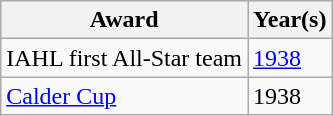<table class="wikitable">
<tr>
<th>Award</th>
<th>Year(s)</th>
</tr>
<tr>
<td>IAHL first All-Star team</td>
<td><a href='#'>1938</a></td>
</tr>
<tr>
<td><a href='#'>Calder Cup</a></td>
<td>1938</td>
</tr>
</table>
